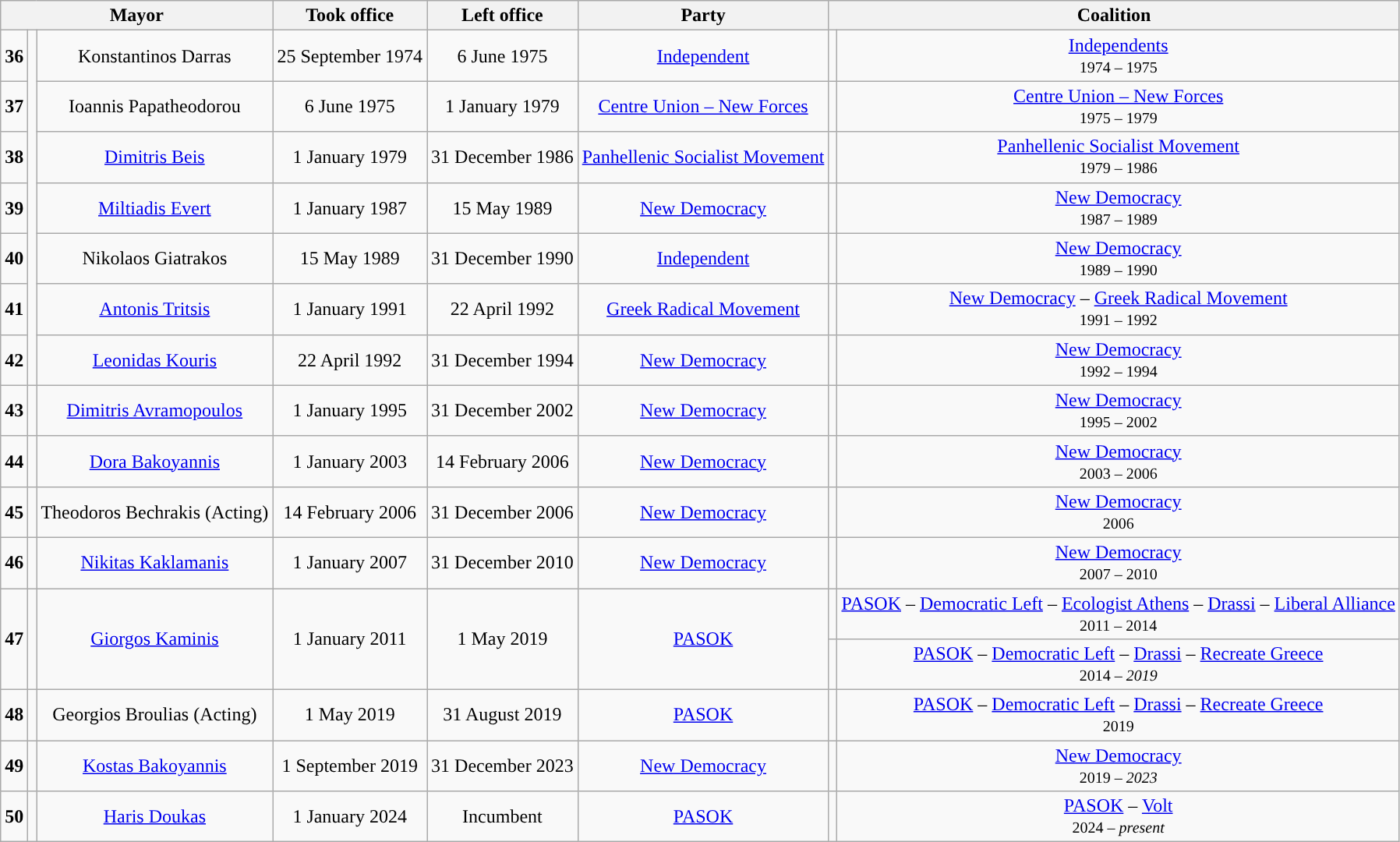<table class="wikitable" style="text-align: center;">
<tr>
<th colspan="3">Mayor</th>
<th>Took office</th>
<th>Left office</th>
<th>Party</th>
<th colspan="2">Coalition</th>
</tr>
<tr>
<td rowspan=1 style="background: "><strong>36</strong></td>
<td rowspan=7></td>
<td>Konstantinos Darras</td>
<td>25 September 1974</td>
<td>6 June 1975</td>
<td><a href='#'>Independent</a></td>
<td style="background: "></td>
<td><a href='#'>Independents</a> <br><small>1974 – 1975</small></td>
</tr>
<tr>
<td rowspan=1 style="background: "><strong>37</strong></td>
<td>Ioannis Papatheodorou</td>
<td>6 June 1975</td>
<td>1 January 1979</td>
<td><a href='#'>Centre Union – New Forces</a></td>
<td style="background: "></td>
<td><a href='#'>Centre Union – New Forces</a> <br><small>1975 – 1979</small></td>
</tr>
<tr>
<td rowspan=1 style="background: "><strong>38</strong></td>
<td><a href='#'>Dimitris Beis</a></td>
<td>1 January 1979</td>
<td>31 December 1986</td>
<td><a href='#'>Panhellenic Socialist Movement</a></td>
<td style="background: "></td>
<td><a href='#'>Panhellenic Socialist Movement</a> <br><small>1979 – 1986</small></td>
</tr>
<tr>
<td rowspan=1 style="background: "><strong>39</strong></td>
<td><a href='#'>Miltiadis Evert</a></td>
<td>1 January 1987</td>
<td>15 May 1989</td>
<td><a href='#'>New Democracy</a></td>
<td style="background: "></td>
<td><a href='#'>New Democracy</a> <br><small>1987 – 1989</small></td>
</tr>
<tr>
<td rowspan=1 style="background: "><strong>40</strong></td>
<td>Nikolaos Giatrakos</td>
<td>15 May 1989</td>
<td>31 December 1990</td>
<td><a href='#'>Independent</a></td>
<td style="background: "></td>
<td><a href='#'>New Democracy</a> <br><small>1989 – 1990</small></td>
</tr>
<tr>
<td rowspan=1 style="background: "><strong>41</strong></td>
<td><a href='#'>Antonis Tritsis</a></td>
<td>1 January 1991</td>
<td>22 April 1992</td>
<td><a href='#'>Greek Radical Movement</a></td>
<td style="background: "></td>
<td><a href='#'>New Democracy</a> – <a href='#'>Greek Radical Movement</a> <br><small>1991 – 1992</small></td>
</tr>
<tr>
<td rowspan=1 style="background: "><strong>42</strong></td>
<td><a href='#'>Leonidas Kouris</a></td>
<td>22 April 1992</td>
<td>31 December 1994</td>
<td><a href='#'>New Democracy</a></td>
<td style="background: "></td>
<td><a href='#'>New Democracy</a> <br><small>1992 – 1994</small></td>
</tr>
<tr>
<td rowspan=1 style="background: "><strong>43</strong></td>
<td></td>
<td><a href='#'>Dimitris Avramopoulos</a></td>
<td>1 January 1995</td>
<td>31 December 2002</td>
<td><a href='#'>New Democracy</a></td>
<td style="background: "></td>
<td><a href='#'>New Democracy</a> <br><small>1995 – 2002</small></td>
</tr>
<tr>
<td rowspan=1 style="background: "><strong>44</strong></td>
<td></td>
<td><a href='#'>Dora Bakoyannis</a></td>
<td>1 January 2003</td>
<td>14 February 2006</td>
<td><a href='#'>New Democracy</a></td>
<td style="background: "></td>
<td><a href='#'>New Democracy</a> <br><small>2003 – 2006</small></td>
</tr>
<tr>
<td rowspan=1 style="background: "><strong>45</strong></td>
<td></td>
<td>Theodoros Bechrakis (Acting)</td>
<td>14 February 2006</td>
<td>31 December 2006</td>
<td><a href='#'>New Democracy</a></td>
<td style="background: "></td>
<td><a href='#'>New Democracy</a> <br><small>2006</small></td>
</tr>
<tr>
<td rowspan=1 style="background: "><strong>46</strong></td>
<td></td>
<td><a href='#'>Nikitas Kaklamanis</a></td>
<td>1 January 2007</td>
<td>31 December 2010</td>
<td><a href='#'>New Democracy</a></td>
<td style="background: "></td>
<td><a href='#'>New Democracy</a> <br><small>2007 – 2010</small></td>
</tr>
<tr>
<td rowspan=2 style="background: "><strong>47</strong></td>
<td rowspan=2></td>
<td rowspan=2><a href='#'>Giorgos Kaminis</a></td>
<td rowspan=2>1 January 2011</td>
<td rowspan=2>1 May 2019</td>
<td rowspan=2><a href='#'>PASOK</a></td>
<td style="background: "></td>
<td><a href='#'>PASOK</a> – <a href='#'>Democratic Left</a> – <a href='#'>Ecologist Athens</a> – <a href='#'>Drassi</a> – <a href='#'>Liberal Alliance</a> <br><small>2011 – 2014</small></td>
</tr>
<tr>
<td style="background: "></td>
<td><a href='#'>PASOK</a> – <a href='#'>Democratic Left</a> – <a href='#'>Drassi</a> – <a href='#'>Recreate Greece</a> <br><small>2014 – <em>2019</em></small></td>
</tr>
<tr>
<td rowspan=1 style="background: "><strong>48</strong></td>
<td></td>
<td>Georgios Broulias (Acting)</td>
<td>1 May 2019</td>
<td>31 August 2019</td>
<td><a href='#'>PASOK</a></td>
<td style="background: "></td>
<td><a href='#'>PASOK</a> – <a href='#'>Democratic Left</a> – <a href='#'>Drassi</a> – <a href='#'>Recreate Greece</a> <br><small>2019</small></td>
</tr>
<tr>
<td rowspan=1 style="background: "><strong>49</strong></td>
<td></td>
<td><a href='#'>Kostas Bakoyannis</a></td>
<td>1 September 2019</td>
<td>31 December 2023</td>
<td><a href='#'>New Democracy</a></td>
<td style="background: "></td>
<td><a href='#'>New Democracy</a> <br><small>2019 – <em>2023</em></small></td>
</tr>
<tr>
<td rowspan=1 style="background: "><strong>50</strong></td>
<td></td>
<td><a href='#'>Haris Doukas</a></td>
<td>1 January 2024</td>
<td>Incumbent</td>
<td><a href='#'>PASOK</a></td>
<td style="background: "></td>
<td><a href='#'>PASOK</a> – <a href='#'>Volt</a> <br><small>2024 – <em>present</em></small></td>
</tr>
</table>
